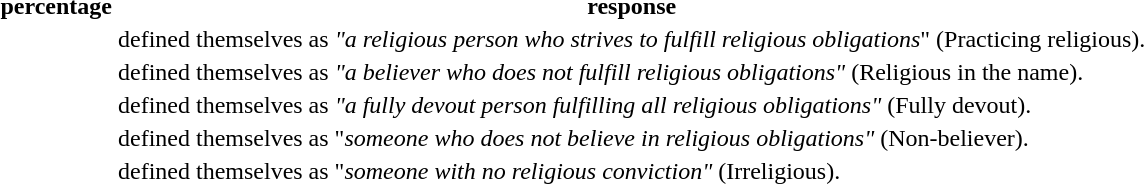<table>
<tr>
<th>percentage</th>
<th>response</th>
</tr>
<tr>
<td></td>
<td>defined themselves as <em>"a religious person who strives to fulfill religious obligations</em>" (Practicing religious).</td>
</tr>
<tr>
<td></td>
<td>defined themselves as <em>"a believer who does not fulfill religious obligations"</em> (Religious in the name).</td>
</tr>
<tr>
<td></td>
<td>defined themselves as <em>"a fully devout person fulfilling all religious obligations"</em> (Fully devout).</td>
</tr>
<tr>
<td></td>
<td>defined themselves as "<em>someone who does not believe in religious obligations"</em> (Non-believer).</td>
</tr>
<tr>
<td></td>
<td>defined themselves as "<em>someone with no religious conviction"</em> (Irreligious).</td>
</tr>
</table>
